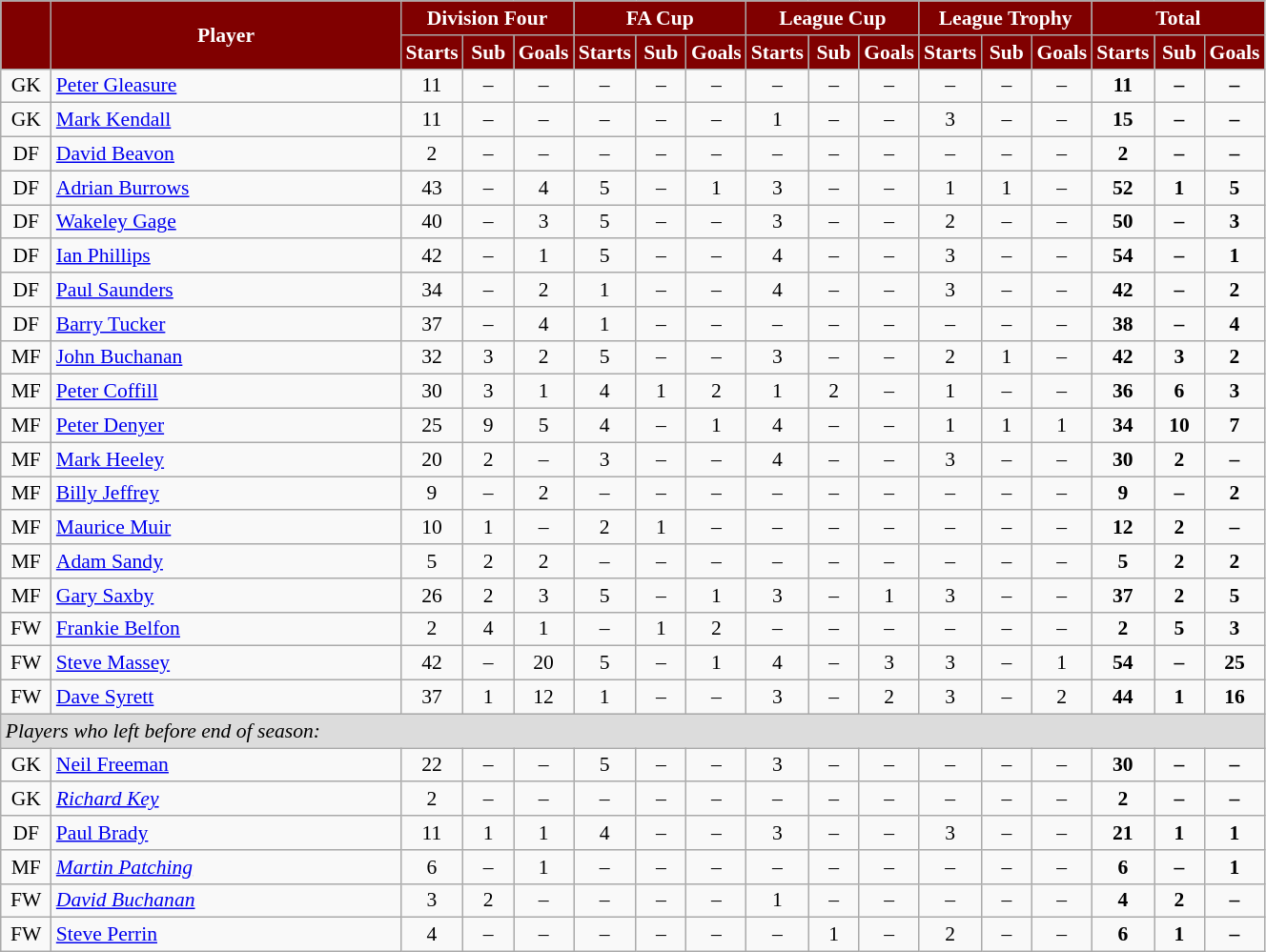<table class="wikitable"  style="text-align:center; font-size:90%; width:70%;">
<tr>
<th rowspan="2" style="background:maroon; color:white;  width: 4%"></th>
<th rowspan="2" style="background:maroon; color:white; ">Player</th>
<th colspan="3" style="background:maroon; color:white; ">Division Four</th>
<th colspan="3" style="background:maroon; color:white; ">FA Cup</th>
<th colspan="3" style="background:maroon; color:white; ">League Cup</th>
<th colspan="3" style="background:maroon; color:white; ">League Trophy</th>
<th colspan="3" style="background:maroon; color:white; ">Total</th>
</tr>
<tr>
<th style="background:maroon; color:white;  width: 4%;">Starts</th>
<th style="background:maroon; color:white;  width: 4%;">Sub</th>
<th style="background:maroon; color:white;  width: 4%;">Goals</th>
<th style="background:maroon; color:white;  width: 4%;">Starts</th>
<th style="background:maroon; color:white;  width: 4%;">Sub</th>
<th style="background:maroon; color:white;  width: 4%;">Goals</th>
<th style="background:maroon; color:white;  width: 4%;">Starts</th>
<th style="background:maroon; color:white;  width: 4%;">Sub</th>
<th style="background:maroon; color:white;  width: 4%;">Goals</th>
<th style="background:maroon; color:white;  width: 4%;">Starts</th>
<th style="background:maroon; color:white;  width: 4%;">Sub</th>
<th style="background:maroon; color:white;  width: 4%;">Goals</th>
<th style="background:maroon; color:white;  width: 4%;">Starts</th>
<th style="background:maroon; color:white;  width: 4%;">Sub</th>
<th style="background:maroon; color:white;  width: 4%;">Goals</th>
</tr>
<tr>
<td>GK</td>
<td style="text-align:left;"><a href='#'>Peter Gleasure</a></td>
<td>11</td>
<td>–</td>
<td>–</td>
<td>–</td>
<td>–</td>
<td>–</td>
<td>–</td>
<td>–</td>
<td>–</td>
<td>–</td>
<td>–</td>
<td>–</td>
<td><strong>11</strong></td>
<td><strong>–</strong></td>
<td><strong>–</strong></td>
</tr>
<tr>
<td>GK</td>
<td style="text-align:left;"><a href='#'>Mark Kendall</a></td>
<td>11</td>
<td>–</td>
<td>–</td>
<td>–</td>
<td>–</td>
<td>–</td>
<td>1</td>
<td>–</td>
<td>–</td>
<td>3</td>
<td>–</td>
<td>–</td>
<td><strong>15</strong></td>
<td><strong>–</strong></td>
<td><strong>–</strong></td>
</tr>
<tr>
<td>DF</td>
<td style="text-align:left;"><a href='#'>David Beavon</a></td>
<td>2</td>
<td>–</td>
<td>–</td>
<td>–</td>
<td>–</td>
<td>–</td>
<td>–</td>
<td>–</td>
<td>–</td>
<td>–</td>
<td>–</td>
<td>–</td>
<td><strong>2</strong></td>
<td><strong>–</strong></td>
<td><strong>–</strong></td>
</tr>
<tr>
<td>DF</td>
<td style="text-align:left;"><a href='#'>Adrian Burrows</a></td>
<td>43</td>
<td>–</td>
<td>4</td>
<td>5</td>
<td>–</td>
<td>1</td>
<td>3</td>
<td>–</td>
<td>–</td>
<td>1</td>
<td>1</td>
<td>–</td>
<td><strong>52</strong></td>
<td><strong>1</strong></td>
<td><strong>5</strong></td>
</tr>
<tr>
<td>DF</td>
<td style="text-align:left;"><a href='#'>Wakeley Gage</a></td>
<td>40</td>
<td>–</td>
<td>3</td>
<td>5</td>
<td>–</td>
<td>–</td>
<td>3</td>
<td>–</td>
<td>–</td>
<td>2</td>
<td>–</td>
<td>–</td>
<td><strong>50</strong></td>
<td><strong>–</strong></td>
<td><strong>3</strong></td>
</tr>
<tr>
<td>DF</td>
<td style="text-align:left;"><a href='#'>Ian Phillips</a></td>
<td>42</td>
<td>–</td>
<td>1</td>
<td>5</td>
<td>–</td>
<td>–</td>
<td>4</td>
<td>–</td>
<td>–</td>
<td>3</td>
<td>–</td>
<td>–</td>
<td><strong>54</strong></td>
<td><strong>–</strong></td>
<td><strong>1</strong></td>
</tr>
<tr>
<td>DF</td>
<td style="text-align:left;"><a href='#'>Paul Saunders</a></td>
<td>34</td>
<td>–</td>
<td>2</td>
<td>1</td>
<td>–</td>
<td>–</td>
<td>4</td>
<td>–</td>
<td>–</td>
<td>3</td>
<td>–</td>
<td>–</td>
<td><strong>42</strong></td>
<td><strong>–</strong></td>
<td><strong>2</strong></td>
</tr>
<tr>
<td>DF</td>
<td style="text-align:left;"><a href='#'>Barry Tucker</a></td>
<td>37</td>
<td>–</td>
<td>4</td>
<td>1</td>
<td>–</td>
<td>–</td>
<td>–</td>
<td>–</td>
<td>–</td>
<td>–</td>
<td>–</td>
<td>–</td>
<td><strong>38</strong></td>
<td><strong>–</strong></td>
<td><strong>4</strong></td>
</tr>
<tr>
<td>MF</td>
<td style="text-align:left;"><a href='#'>John Buchanan</a></td>
<td>32</td>
<td>3</td>
<td>2</td>
<td>5</td>
<td>–</td>
<td>–</td>
<td>3</td>
<td>–</td>
<td>–</td>
<td>2</td>
<td>1</td>
<td>–</td>
<td><strong>42</strong></td>
<td><strong>3</strong></td>
<td><strong>2</strong></td>
</tr>
<tr>
<td>MF</td>
<td style="text-align:left;"><a href='#'>Peter Coffill</a></td>
<td>30</td>
<td>3</td>
<td>1</td>
<td>4</td>
<td>1</td>
<td>2</td>
<td>1</td>
<td>2</td>
<td>–</td>
<td>1</td>
<td>–</td>
<td>–</td>
<td><strong>36</strong></td>
<td><strong>6</strong></td>
<td><strong>3</strong></td>
</tr>
<tr>
<td>MF</td>
<td style="text-align:left;"><a href='#'>Peter Denyer</a></td>
<td>25</td>
<td>9</td>
<td>5</td>
<td>4</td>
<td>–</td>
<td>1</td>
<td>4</td>
<td>–</td>
<td>–</td>
<td>1</td>
<td>1</td>
<td>1</td>
<td><strong>34</strong></td>
<td><strong>10</strong></td>
<td><strong>7</strong></td>
</tr>
<tr>
<td>MF</td>
<td style="text-align:left;"><a href='#'>Mark Heeley</a></td>
<td>20</td>
<td>2</td>
<td>–</td>
<td>3</td>
<td>–</td>
<td>–</td>
<td>4</td>
<td>–</td>
<td>–</td>
<td>3</td>
<td>–</td>
<td>–</td>
<td><strong>30</strong></td>
<td><strong>2</strong></td>
<td><strong>–</strong></td>
</tr>
<tr>
<td>MF</td>
<td style="text-align:left;"><a href='#'>Billy Jeffrey</a></td>
<td>9</td>
<td>–</td>
<td>2</td>
<td>–</td>
<td>–</td>
<td>–</td>
<td>–</td>
<td>–</td>
<td>–</td>
<td>–</td>
<td>–</td>
<td>–</td>
<td><strong>9</strong></td>
<td><strong>–</strong></td>
<td><strong>2</strong></td>
</tr>
<tr>
<td>MF</td>
<td style="text-align:left;"><a href='#'>Maurice Muir</a></td>
<td>10</td>
<td>1</td>
<td>–</td>
<td>2</td>
<td>1</td>
<td>–</td>
<td>–</td>
<td>–</td>
<td>–</td>
<td>–</td>
<td>–</td>
<td>–</td>
<td><strong>12</strong></td>
<td><strong>2</strong></td>
<td><strong>–</strong></td>
</tr>
<tr>
<td>MF</td>
<td style="text-align:left;"><a href='#'>Adam Sandy</a></td>
<td>5</td>
<td>2</td>
<td>2</td>
<td>–</td>
<td>–</td>
<td>–</td>
<td>–</td>
<td>–</td>
<td>–</td>
<td>–</td>
<td>–</td>
<td>–</td>
<td><strong>5</strong></td>
<td><strong>2</strong></td>
<td><strong>2</strong></td>
</tr>
<tr>
<td>MF</td>
<td style="text-align:left;"><a href='#'>Gary Saxby</a></td>
<td>26</td>
<td>2</td>
<td>3</td>
<td>5</td>
<td>–</td>
<td>1</td>
<td>3</td>
<td>–</td>
<td>1</td>
<td>3</td>
<td>–</td>
<td>–</td>
<td><strong>37</strong></td>
<td><strong>2</strong></td>
<td><strong>5</strong></td>
</tr>
<tr>
<td>FW</td>
<td style="text-align:left;"><a href='#'>Frankie Belfon</a></td>
<td>2</td>
<td>4</td>
<td>1</td>
<td>–</td>
<td>1</td>
<td>2</td>
<td>–</td>
<td>–</td>
<td>–</td>
<td>–</td>
<td>–</td>
<td>–</td>
<td><strong>2</strong></td>
<td><strong>5</strong></td>
<td><strong>3</strong></td>
</tr>
<tr>
<td>FW</td>
<td style="text-align:left;"><a href='#'>Steve Massey</a></td>
<td>42</td>
<td>–</td>
<td>20</td>
<td>5</td>
<td>–</td>
<td>1</td>
<td>4</td>
<td>–</td>
<td>3</td>
<td>3</td>
<td>–</td>
<td>1</td>
<td><strong>54</strong></td>
<td><strong>–</strong></td>
<td><strong>25</strong></td>
</tr>
<tr>
<td>FW</td>
<td style="text-align:left;"><a href='#'>Dave Syrett</a></td>
<td>37</td>
<td>1</td>
<td>12</td>
<td>1</td>
<td>–</td>
<td>–</td>
<td>3</td>
<td>–</td>
<td>2</td>
<td>3</td>
<td>–</td>
<td>2</td>
<td><strong>44</strong></td>
<td><strong>1</strong></td>
<td><strong>16</strong></td>
</tr>
<tr>
<td colspan="20" style="background:#dcdcdc; text-align:left;"><em>Players who left before end of season:</em></td>
</tr>
<tr>
<td>GK</td>
<td style="text-align:left;"><a href='#'>Neil Freeman</a></td>
<td>22</td>
<td>–</td>
<td>–</td>
<td>5</td>
<td>–</td>
<td>–</td>
<td>3</td>
<td>–</td>
<td>–</td>
<td>–</td>
<td>–</td>
<td>–</td>
<td><strong>30</strong></td>
<td><strong>–</strong></td>
<td><strong>–</strong></td>
</tr>
<tr>
<td>GK</td>
<td style="text-align:left;"><em><a href='#'>Richard Key</a></em></td>
<td>2</td>
<td>–</td>
<td>–</td>
<td>–</td>
<td>–</td>
<td>–</td>
<td>–</td>
<td>–</td>
<td>–</td>
<td>–</td>
<td>–</td>
<td>–</td>
<td><strong>2</strong></td>
<td><strong>–</strong></td>
<td><strong>–</strong></td>
</tr>
<tr>
<td>DF</td>
<td style="text-align:left;"><a href='#'>Paul Brady</a></td>
<td>11</td>
<td>1</td>
<td>1</td>
<td>4</td>
<td>–</td>
<td>–</td>
<td>3</td>
<td>–</td>
<td>–</td>
<td>3</td>
<td>–</td>
<td>–</td>
<td><strong>21</strong></td>
<td><strong>1</strong></td>
<td><strong>1</strong></td>
</tr>
<tr>
<td>MF</td>
<td style="text-align:left;"><em><a href='#'>Martin Patching</a></em></td>
<td>6</td>
<td>–</td>
<td>1</td>
<td>–</td>
<td>–</td>
<td>–</td>
<td>–</td>
<td>–</td>
<td>–</td>
<td>–</td>
<td>–</td>
<td>–</td>
<td><strong>6</strong></td>
<td><strong>–</strong></td>
<td><strong>1</strong></td>
</tr>
<tr>
<td>FW</td>
<td style="text-align:left;"><em><a href='#'>David Buchanan</a></em></td>
<td>3</td>
<td>2</td>
<td>–</td>
<td>–</td>
<td>–</td>
<td>–</td>
<td>1</td>
<td>–</td>
<td>–</td>
<td>–</td>
<td>–</td>
<td>–</td>
<td><strong>4</strong></td>
<td><strong>2</strong></td>
<td><strong>–</strong></td>
</tr>
<tr>
<td>FW</td>
<td style="text-align:left;"><a href='#'>Steve Perrin</a></td>
<td>4</td>
<td>–</td>
<td>–</td>
<td>–</td>
<td>–</td>
<td>–</td>
<td>–</td>
<td>1</td>
<td>–</td>
<td>2</td>
<td>–</td>
<td>–</td>
<td><strong>6</strong></td>
<td><strong>1</strong></td>
<td><strong>–</strong></td>
</tr>
</table>
